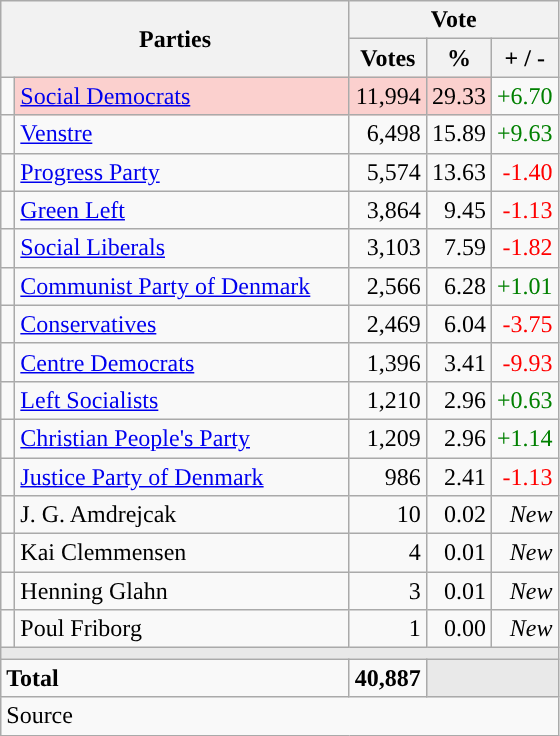<table class="wikitable" style="text-align:right;">
<tr>
<th style="text-align:centre;" rowspan="2" colspan="2" width="225">Parties</th>
<th colspan="3">Vote</th>
</tr>
<tr>
<th width="15">Votes</th>
<th width="15">%</th>
<th width="15">+ / -</th>
</tr>
<tr>
<td width="2" style="color:inherit;background:"></td>
<td bgcolor=#fbd0ce  align="left"><a href='#'>Social Democrats</a></td>
<td bgcolor=#fbd0ce>11,994</td>
<td bgcolor=#fbd0ce>29.33</td>
<td style=color:green;>+6.70</td>
</tr>
<tr>
<td width="2" style="color:inherit;background:"></td>
<td align="left"><a href='#'>Venstre</a></td>
<td>6,498</td>
<td>15.89</td>
<td style=color:green;>+9.63</td>
</tr>
<tr>
<td width="2" style="color:inherit;background:"></td>
<td align="left"><a href='#'>Progress Party</a></td>
<td>5,574</td>
<td>13.63</td>
<td style=color:red;>-1.40</td>
</tr>
<tr>
<td width="2" style="color:inherit;background:"></td>
<td align="left"><a href='#'>Green Left</a></td>
<td>3,864</td>
<td>9.45</td>
<td style=color:red;>-1.13</td>
</tr>
<tr>
<td width="2" style="color:inherit;background:"></td>
<td align="left"><a href='#'>Social Liberals</a></td>
<td>3,103</td>
<td>7.59</td>
<td style=color:red;>-1.82</td>
</tr>
<tr>
<td width="2" style="color:inherit;background:"></td>
<td align="left"><a href='#'>Communist Party of Denmark</a></td>
<td>2,566</td>
<td>6.28</td>
<td style=color:green;>+1.01</td>
</tr>
<tr>
<td width="2" style="color:inherit;background:"></td>
<td align="left"><a href='#'>Conservatives</a></td>
<td>2,469</td>
<td>6.04</td>
<td style=color:red;>-3.75</td>
</tr>
<tr>
<td width="2" style="color:inherit;background:"></td>
<td align="left"><a href='#'>Centre Democrats</a></td>
<td>1,396</td>
<td>3.41</td>
<td style=color:red;>-9.93</td>
</tr>
<tr>
<td width="2" style="color:inherit;background:"></td>
<td align="left"><a href='#'>Left Socialists</a></td>
<td>1,210</td>
<td>2.96</td>
<td style=color:green;>+0.63</td>
</tr>
<tr>
<td width="2" style="color:inherit;background:"></td>
<td align="left"><a href='#'>Christian People's Party</a></td>
<td>1,209</td>
<td>2.96</td>
<td style=color:green;>+1.14</td>
</tr>
<tr>
<td width="2" style="color:inherit;background:"></td>
<td align="left"><a href='#'>Justice Party of Denmark</a></td>
<td>986</td>
<td>2.41</td>
<td style=color:red;>-1.13</td>
</tr>
<tr>
<td width="2" style="color:inherit;background:"></td>
<td align="left">J. G. Amdrejcak</td>
<td>10</td>
<td>0.02</td>
<td><em>New</em></td>
</tr>
<tr>
<td width="2" style="color:inherit;background:"></td>
<td align="left">Kai Clemmensen</td>
<td>4</td>
<td>0.01</td>
<td><em>New</em></td>
</tr>
<tr>
<td width="2" style="color:inherit;background:"></td>
<td align="left">Henning Glahn</td>
<td>3</td>
<td>0.01</td>
<td><em>New</em></td>
</tr>
<tr>
<td width="2" style="color:inherit;background:"></td>
<td align="left">Poul Friborg</td>
<td>1</td>
<td>0.00</td>
<td><em>New</em></td>
</tr>
<tr>
<td colspan="7" bgcolor="#E9E9E9"></td>
</tr>
<tr>
<td align="left" colspan="2"><strong>Total</strong></td>
<td><strong>40,887</strong></td>
<td bgcolor="#E9E9E9" colspan="2"></td>
</tr>
<tr>
<td align="left" colspan="6">Source</td>
</tr>
</table>
